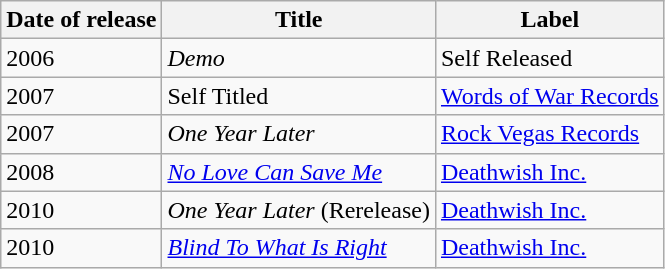<table class="wikitable">
<tr>
<th>Date of release</th>
<th>Title</th>
<th>Label</th>
</tr>
<tr>
<td>2006</td>
<td><em>Demo</em></td>
<td>Self Released</td>
</tr>
<tr>
<td>2007</td>
<td>Self Titled</td>
<td><a href='#'>Words of War Records</a></td>
</tr>
<tr>
<td>2007</td>
<td><em>One Year Later</em></td>
<td><a href='#'>Rock Vegas Records</a></td>
</tr>
<tr>
<td>2008</td>
<td><em><a href='#'>No Love Can Save Me</a></em></td>
<td><a href='#'>Deathwish Inc.</a></td>
</tr>
<tr>
<td>2010</td>
<td><em>One Year Later</em> (Rerelease)</td>
<td><a href='#'>Deathwish Inc.</a></td>
</tr>
<tr>
<td>2010</td>
<td><em><a href='#'>Blind To What Is Right</a></em></td>
<td><a href='#'>Deathwish Inc.</a></td>
</tr>
</table>
